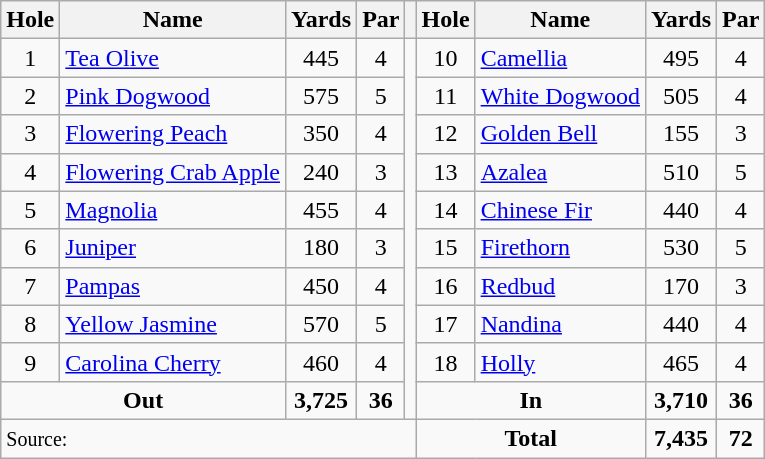<table class=wikitable style="text-align: center">
<tr>
<th>Hole</th>
<th>Name</th>
<th>Yards</th>
<th>Par</th>
<th></th>
<th>Hole</th>
<th>Name</th>
<th>Yards</th>
<th>Par</th>
</tr>
<tr>
<td>1</td>
<td align=left><a href='#'>Tea Olive</a></td>
<td>445</td>
<td>4</td>
<td rowspan=10></td>
<td>10</td>
<td align=left><a href='#'>Camellia</a></td>
<td>495</td>
<td>4</td>
</tr>
<tr>
<td>2</td>
<td align=left><a href='#'>Pink Dogwood</a></td>
<td>575</td>
<td>5</td>
<td>11</td>
<td align=left><a href='#'>White Dogwood</a></td>
<td>505</td>
<td>4</td>
</tr>
<tr>
<td>3</td>
<td align=left><a href='#'>Flowering Peach</a></td>
<td>350</td>
<td>4</td>
<td>12</td>
<td align=left><a href='#'>Golden Bell</a></td>
<td>155</td>
<td>3</td>
</tr>
<tr>
<td>4</td>
<td align=left><a href='#'>Flowering Crab Apple</a></td>
<td>240</td>
<td>3</td>
<td>13</td>
<td align=left><a href='#'>Azalea</a></td>
<td>510</td>
<td>5</td>
</tr>
<tr>
<td>5</td>
<td align=left><a href='#'>Magnolia</a></td>
<td>455</td>
<td>4</td>
<td>14</td>
<td align=left><a href='#'>Chinese Fir</a></td>
<td>440</td>
<td>4</td>
</tr>
<tr>
<td>6</td>
<td align=left><a href='#'>Juniper</a></td>
<td>180</td>
<td>3</td>
<td>15</td>
<td align=left><a href='#'>Firethorn</a></td>
<td>530</td>
<td>5</td>
</tr>
<tr>
<td>7</td>
<td align=left><a href='#'>Pampas</a></td>
<td>450</td>
<td>4</td>
<td>16</td>
<td align=left><a href='#'>Redbud</a></td>
<td>170</td>
<td>3</td>
</tr>
<tr>
<td>8</td>
<td align=left><a href='#'>Yellow Jasmine</a></td>
<td>570</td>
<td>5</td>
<td>17</td>
<td align=left><a href='#'>Nandina</a></td>
<td>440</td>
<td>4</td>
</tr>
<tr>
<td>9</td>
<td align=left><a href='#'>Carolina Cherry</a></td>
<td>460</td>
<td>4</td>
<td>18</td>
<td align=left><a href='#'>Holly</a></td>
<td>465</td>
<td>4</td>
</tr>
<tr>
<td colspan=2><strong>Out</strong></td>
<td><strong>3,725</strong></td>
<td><strong>36</strong></td>
<td colspan=2><strong>In</strong></td>
<td><strong>3,710</strong></td>
<td><strong>36</strong></td>
</tr>
<tr>
<td colspan=5 align=left><small>Source:</small></td>
<td colspan=2><strong>Total</strong></td>
<td><strong>7,435</strong></td>
<td><strong>72</strong></td>
</tr>
</table>
